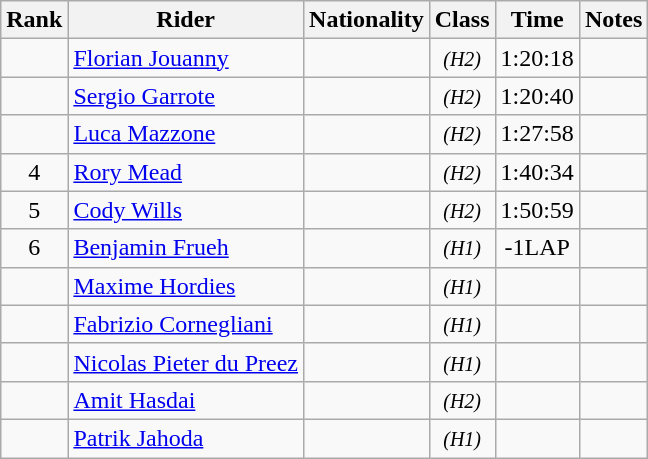<table class="wikitable sortable" style="text-align:center">
<tr>
<th width="20">Rank</th>
<th>Rider</th>
<th>Nationality</th>
<th>Class</th>
<th>Time</th>
<th>Notes</th>
</tr>
<tr>
<td></td>
<td align="left"><a href='#'>Florian Jouanny</a></td>
<td align="left"></td>
<td><small><em>(H2)</em></small></td>
<td>1:20:18</td>
<td></td>
</tr>
<tr>
<td></td>
<td align="left"><a href='#'>Sergio Garrote</a></td>
<td align="left"></td>
<td><small><em>(H2)</em></small></td>
<td>1:20:40</td>
<td></td>
</tr>
<tr>
<td></td>
<td align="left"><a href='#'>Luca Mazzone</a></td>
<td align="left"></td>
<td><small><em>(H2)</em></small></td>
<td>1:27:58</td>
<td></td>
</tr>
<tr>
<td>4</td>
<td align="left"><a href='#'>Rory Mead</a></td>
<td align="left"></td>
<td><small><em>(H2)</em></small></td>
<td>1:40:34</td>
<td></td>
</tr>
<tr>
<td>5</td>
<td align="left"><a href='#'>Cody Wills</a></td>
<td align="left"></td>
<td><small><em>(H2)</em></small></td>
<td>1:50:59</td>
<td></td>
</tr>
<tr>
<td>6</td>
<td align="left"><a href='#'>Benjamin Frueh</a></td>
<td align="left"></td>
<td><small><em>(H1)</em></small></td>
<td>-1LAP</td>
<td></td>
</tr>
<tr>
<td></td>
<td align="left"><a href='#'>Maxime Hordies</a></td>
<td align="left"></td>
<td><small><em>(H1)</em></small></td>
<td></td>
<td></td>
</tr>
<tr>
<td></td>
<td align="left"><a href='#'>Fabrizio Cornegliani</a></td>
<td align="left"></td>
<td><small><em>(H1)</em></small></td>
<td></td>
<td></td>
</tr>
<tr>
<td></td>
<td align="left"><a href='#'>Nicolas Pieter du Preez</a></td>
<td align="left"></td>
<td><small><em>(H1)</em></small></td>
<td></td>
<td></td>
</tr>
<tr>
<td></td>
<td align="left"><a href='#'>Amit Hasdai</a></td>
<td align="left"></td>
<td><small><em>(H2)</em></small></td>
<td></td>
<td></td>
</tr>
<tr>
<td></td>
<td align="left"><a href='#'>Patrik Jahoda</a></td>
<td align="left"></td>
<td><small><em>(H1)</em></small></td>
<td></td>
<td></td>
</tr>
</table>
